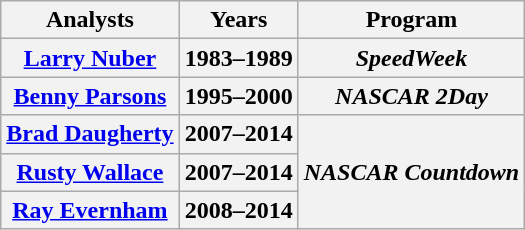<table class="wikitable sortable">
<tr>
<th><strong>Analysts</strong></th>
<th>Years</th>
<th>Program</th>
</tr>
<tr>
<th><a href='#'>Larry Nuber</a></th>
<th>1983–1989</th>
<th><em>SpeedWeek</em></th>
</tr>
<tr>
<th><a href='#'>Benny Parsons</a></th>
<th>1995–2000</th>
<th><em>NASCAR 2Day</em></th>
</tr>
<tr>
<th><a href='#'>Brad Daugherty</a></th>
<th>2007–2014</th>
<th rowspan=3><em>NASCAR Countdown</em></th>
</tr>
<tr>
<th><a href='#'>Rusty Wallace</a></th>
<th>2007–2014</th>
</tr>
<tr>
<th><a href='#'>Ray Evernham</a></th>
<th>2008–2014</th>
</tr>
</table>
